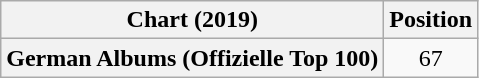<table class="wikitable sortable plainrowheaders" style="text-align:center">
<tr>
<th scope="col">Chart (2019)</th>
<th scope="col">Position</th>
</tr>
<tr>
<th scope="row">German Albums (Offizielle Top 100)</th>
<td>67</td>
</tr>
</table>
